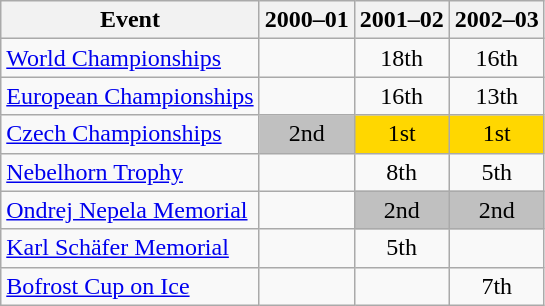<table class="wikitable">
<tr>
<th>Event</th>
<th>2000–01</th>
<th>2001–02</th>
<th>2002–03</th>
</tr>
<tr>
<td><a href='#'>World Championships</a></td>
<td></td>
<td align="center">18th</td>
<td align="center">16th</td>
</tr>
<tr>
<td><a href='#'>European Championships</a></td>
<td></td>
<td align="center">16th</td>
<td align="center">13th</td>
</tr>
<tr>
<td><a href='#'>Czech Championships</a></td>
<td align="center" bgcolor="silver">2nd</td>
<td align="center" bgcolor="gold">1st</td>
<td align="center" bgcolor="gold">1st</td>
</tr>
<tr>
<td><a href='#'>Nebelhorn Trophy</a></td>
<td></td>
<td align="center">8th</td>
<td align="center">5th</td>
</tr>
<tr>
<td><a href='#'>Ondrej Nepela Memorial</a></td>
<td></td>
<td align="center" bgcolor="silver">2nd</td>
<td align="center" bgcolor="silver">2nd</td>
</tr>
<tr>
<td><a href='#'>Karl Schäfer Memorial</a></td>
<td></td>
<td align="center">5th</td>
<td></td>
</tr>
<tr>
<td><a href='#'>Bofrost Cup on Ice</a></td>
<td></td>
<td></td>
<td align="center">7th</td>
</tr>
</table>
